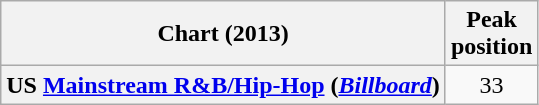<table class="wikitable sortable plainrowheaders" style="text-align:center;">
<tr>
<th scope="col">Chart (2013)</th>
<th scope="col">Peak<br>position</th>
</tr>
<tr>
<th scope="row">US <a href='#'>Mainstream R&B/Hip-Hop</a> (<em><a href='#'>Billboard</a></em>)</th>
<td>33</td>
</tr>
</table>
